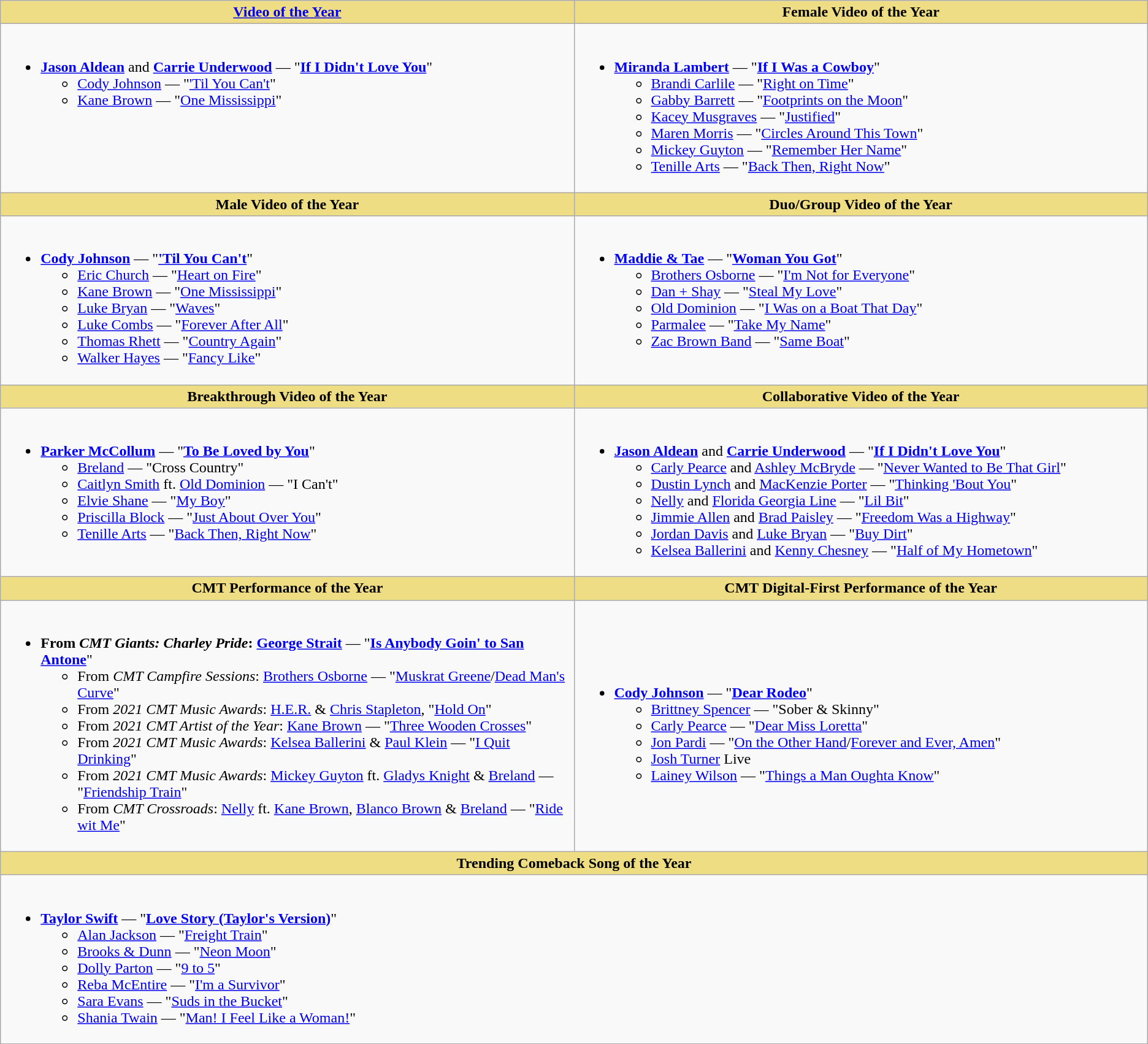<table class="wikitable">
<tr>
<th style="background:#EEDD85;" width="50%"><a href='#'>Video of the Year</a></th>
<th style="background:#EEDD85;" width="50%">Female Video of the Year</th>
</tr>
<tr>
<td valign="top"><br><ul><li><strong><a href='#'>Jason Aldean</a></strong> and <strong><a href='#'>Carrie Underwood</a></strong> — "<strong><a href='#'>If I Didn't Love You</a></strong>"<ul><li><a href='#'>Cody Johnson</a> — "<a href='#'>'Til You Can't</a>"</li><li><a href='#'>Kane Brown</a> — "<a href='#'>One Mississippi</a>"</li></ul></li></ul></td>
<td valign="top"><br><ul><li><strong><a href='#'>Miranda Lambert</a></strong> — "<strong><a href='#'>If I Was a Cowboy</a></strong>"<ul><li><a href='#'>Brandi Carlile</a> — "<a href='#'>Right on Time</a>"</li><li><a href='#'>Gabby Barrett</a> — "<a href='#'>Footprints on the Moon</a>"</li><li><a href='#'>Kacey Musgraves</a> — "<a href='#'>Justified</a>"</li><li><a href='#'>Maren Morris</a> — "<a href='#'>Circles Around This Town</a>"</li><li><a href='#'>Mickey Guyton</a> — "<a href='#'>Remember Her Name</a>"</li><li><a href='#'>Tenille Arts</a> — "<a href='#'>Back Then, Right Now</a>"</li></ul></li></ul></td>
</tr>
<tr>
<th style="background:#EEDD82; width=50%">Male Video of the Year</th>
<th style="background:#EEDD82; width=50%">Duo/Group Video of the Year</th>
</tr>
<tr>
<td valign="top"><br><ul><li><strong><a href='#'>Cody Johnson</a></strong> — "<strong><a href='#'>'Til You Can't</a></strong>"<ul><li><a href='#'>Eric Church</a> — "<a href='#'>Heart on Fire</a>"</li><li><a href='#'>Kane Brown</a> — "<a href='#'>One Mississippi</a>"</li><li><a href='#'>Luke Bryan</a> — "<a href='#'>Waves</a>"</li><li><a href='#'>Luke Combs</a> — "<a href='#'>Forever After All</a>"</li><li><a href='#'>Thomas Rhett</a> — "<a href='#'>Country Again</a>"</li><li><a href='#'>Walker Hayes</a> — "<a href='#'>Fancy Like</a>"</li></ul></li></ul></td>
<td valign="top"><br><ul><li><strong><a href='#'>Maddie & Tae</a></strong> — "<strong><a href='#'>Woman You Got</a></strong>"<ul><li><a href='#'>Brothers Osborne</a> — "<a href='#'>I'm Not for Everyone</a>"</li><li><a href='#'>Dan + Shay</a> — "<a href='#'>Steal My Love</a>"</li><li><a href='#'>Old Dominion</a> — "<a href='#'>I Was on a Boat That Day</a>"</li><li><a href='#'>Parmalee</a> — "<a href='#'>Take My Name</a>"</li><li><a href='#'>Zac Brown Band</a> — "<a href='#'>Same Boat</a>"</li></ul></li></ul></td>
</tr>
<tr>
<th style="background:#EEDD82; width=50%">Breakthrough Video of the Year</th>
<th style="background:#EEDD82; width=50%">Collaborative Video of the Year</th>
</tr>
<tr>
<td valign="top"><br><ul><li><strong><a href='#'>Parker McCollum</a></strong> — "<strong><a href='#'>To Be Loved by You</a></strong>"<ul><li><a href='#'>Breland</a> — "Cross Country"</li><li><a href='#'>Caitlyn Smith</a> ft. <a href='#'>Old Dominion</a> — "I Can't"</li><li><a href='#'>Elvie Shane</a> — "<a href='#'>My Boy</a>"</li><li><a href='#'>Priscilla Block</a> — "<a href='#'>Just About Over You</a>"</li><li><a href='#'>Tenille Arts</a> — "<a href='#'>Back Then, Right Now</a>"</li></ul></li></ul></td>
<td valign="top"><br><ul><li><strong><a href='#'>Jason Aldean</a></strong> and <strong><a href='#'>Carrie Underwood</a></strong> — "<strong><a href='#'>If I Didn't Love You</a></strong>"<ul><li><a href='#'>Carly Pearce</a> and <a href='#'>Ashley McBryde</a> — "<a href='#'>Never Wanted to Be That Girl</a>"</li><li><a href='#'>Dustin Lynch</a> and <a href='#'>MacKenzie Porter</a> — "<a href='#'>Thinking 'Bout You</a>"</li><li><a href='#'>Nelly</a> and <a href='#'>Florida Georgia Line</a> — "<a href='#'>Lil Bit</a>"</li><li><a href='#'>Jimmie Allen</a> and <a href='#'>Brad Paisley</a> — "<a href='#'>Freedom Was a Highway</a>"</li><li><a href='#'>Jordan Davis</a> and <a href='#'>Luke Bryan</a> — "<a href='#'>Buy Dirt</a>"</li><li><a href='#'>Kelsea Ballerini</a> and <a href='#'>Kenny Chesney</a> — "<a href='#'>Half of My Hometown</a>"</li></ul></li></ul></td>
</tr>
<tr>
<th style="background:#EEDD82; width=50%">CMT Performance of the Year</th>
<th style="background:#EEDD85; width=50%">CMT Digital-First Performance of the Year</th>
</tr>
<tr>
<td><br><ul><li><strong>From <em>CMT Giants: Charley Pride</em>: <a href='#'>George Strait</a></strong> — "<strong><a href='#'>Is Anybody Goin' to San Antone</a></strong>"<ul><li>From <em>CMT Campfire Sessions</em>: <a href='#'>Brothers Osborne</a> — "<a href='#'>Muskrat Greene</a>/<a href='#'>Dead Man's Curve</a>"</li><li>From <em>2021 CMT Music Awards</em>: <a href='#'>H.E.R.</a> & <a href='#'>Chris Stapleton</a>, "<a href='#'>Hold On</a>"</li><li>From <em>2021 CMT Artist of the Year</em>: <a href='#'>Kane Brown</a> — "<a href='#'>Three Wooden Crosses</a>"</li><li>From <em>2021 CMT Music Awards</em>: <a href='#'>Kelsea Ballerini</a> & <a href='#'>Paul Klein</a> — "<a href='#'>I Quit Drinking</a>"</li><li>From <em>2021 CMT Music Awards</em>: <a href='#'>Mickey Guyton</a> ft. <a href='#'>Gladys Knight</a> & <a href='#'>Breland</a> — "<a href='#'>Friendship Train</a>"</li><li>From <em>CMT Crossroads</em>: <a href='#'>Nelly</a> ft. <a href='#'>Kane Brown</a>, <a href='#'>Blanco Brown</a> & <a href='#'>Breland</a> — "<a href='#'>Ride wit Me</a>"</li></ul></li></ul></td>
<td><br><ul><li><strong><a href='#'>Cody Johnson</a></strong> — "<strong><a href='#'>Dear Rodeo</a></strong>"<ul><li><a href='#'>Brittney Spencer</a> — "Sober & Skinny"</li><li><a href='#'>Carly Pearce</a> — "<a href='#'>Dear Miss Loretta</a>"</li><li><a href='#'>Jon Pardi</a> — "<a href='#'>On the Other Hand</a>/<a href='#'>Forever and Ever, Amen</a>"</li><li><a href='#'>Josh Turner</a> Live</li><li><a href='#'>Lainey Wilson</a> — "<a href='#'>Things a Man Oughta Know</a>"</li></ul></li></ul></td>
</tr>
<tr>
<th style="background:#EEDD82; width=50%" colspan="2">Trending Comeback Song of the Year</th>
</tr>
<tr>
<td colspan="2"><br><ul><li><strong><a href='#'>Taylor Swift</a></strong>  — "<strong><a href='#'>Love Story (Taylor's Version)</a></strong>"<ul><li><a href='#'>Alan Jackson</a> — "<a href='#'>Freight Train</a>"</li><li><a href='#'>Brooks & Dunn</a> — "<a href='#'>Neon Moon</a>"</li><li><a href='#'>Dolly Parton</a>  — "<a href='#'>9 to 5</a>"</li><li><a href='#'>Reba McEntire</a>  — "<a href='#'>I'm a Survivor</a>"</li><li><a href='#'>Sara Evans</a>  — "<a href='#'>Suds in the Bucket</a>"</li><li><a href='#'>Shania Twain</a>  — "<a href='#'>Man! I Feel Like a Woman!</a>"</li></ul></li></ul></td>
</tr>
</table>
